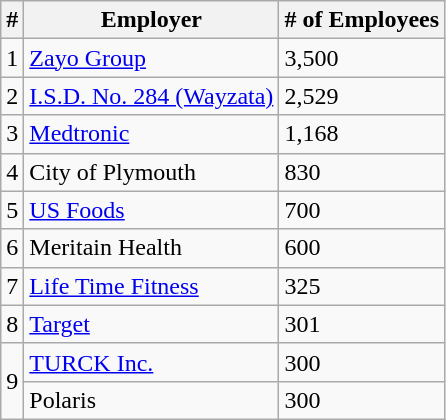<table class="wikitable">
<tr>
<th>#</th>
<th>Employer</th>
<th># of Employees</th>
</tr>
<tr>
<td>1</td>
<td><a href='#'>Zayo Group</a></td>
<td>3,500</td>
</tr>
<tr>
<td>2</td>
<td><a href='#'>I.S.D. No. 284 (Wayzata)</a></td>
<td>2,529</td>
</tr>
<tr>
<td>3</td>
<td><a href='#'>Medtronic</a></td>
<td>1,168</td>
</tr>
<tr>
<td>4</td>
<td>City of Plymouth</td>
<td>830</td>
</tr>
<tr>
<td>5</td>
<td><a href='#'>US Foods</a></td>
<td>700</td>
</tr>
<tr>
<td>6</td>
<td>Meritain Health</td>
<td>600</td>
</tr>
<tr>
<td>7</td>
<td><a href='#'>Life Time Fitness</a></td>
<td>325</td>
</tr>
<tr>
<td>8</td>
<td><a href='#'>Target</a></td>
<td>301</td>
</tr>
<tr>
<td rowspan=2>9</td>
<td><a href='#'>TURCK Inc.</a></td>
<td>300</td>
</tr>
<tr>
<td>Polaris</td>
<td>300</td>
</tr>
</table>
